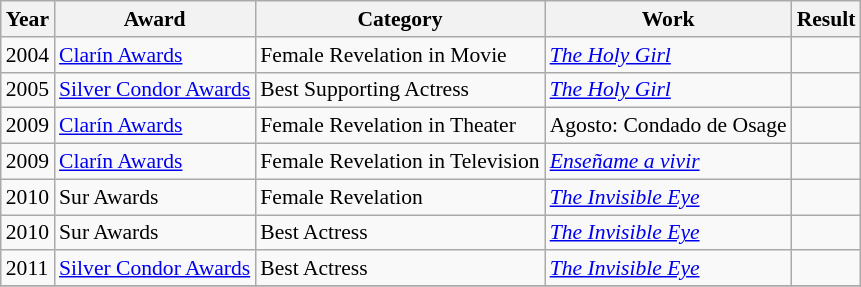<table class="wikitable" style="font-size: 90%;">
<tr>
<th>Year</th>
<th>Award</th>
<th>Category</th>
<th>Work</th>
<th>Result</th>
</tr>
<tr>
<td>2004</td>
<td><a href='#'>Clarín Awards</a></td>
<td>Female Revelation in Movie</td>
<td><em><a href='#'>The Holy Girl</a></em></td>
<td></td>
</tr>
<tr>
<td>2005</td>
<td><a href='#'>Silver Condor Awards</a></td>
<td>Best Supporting Actress</td>
<td><em><a href='#'>The Holy Girl</a></em></td>
<td></td>
</tr>
<tr>
<td>2009</td>
<td><a href='#'>Clarín Awards</a></td>
<td>Female Revelation in Theater</td>
<td>Agosto: Condado de Osage</td>
<td></td>
</tr>
<tr>
<td>2009</td>
<td><a href='#'>Clarín Awards</a></td>
<td>Female Revelation in Television</td>
<td><em><a href='#'>Enseñame a vivir</a></em></td>
<td></td>
</tr>
<tr>
<td>2010</td>
<td>Sur Awards</td>
<td>Female Revelation</td>
<td><em><a href='#'>The Invisible Eye</a></em></td>
<td></td>
</tr>
<tr>
<td>2010</td>
<td>Sur Awards</td>
<td>Best Actress</td>
<td><em><a href='#'>The Invisible Eye</a></em></td>
<td></td>
</tr>
<tr>
<td>2011</td>
<td><a href='#'>Silver Condor Awards</a></td>
<td>Best Actress</td>
<td><em><a href='#'>The Invisible Eye</a></em></td>
<td></td>
</tr>
<tr>
</tr>
</table>
